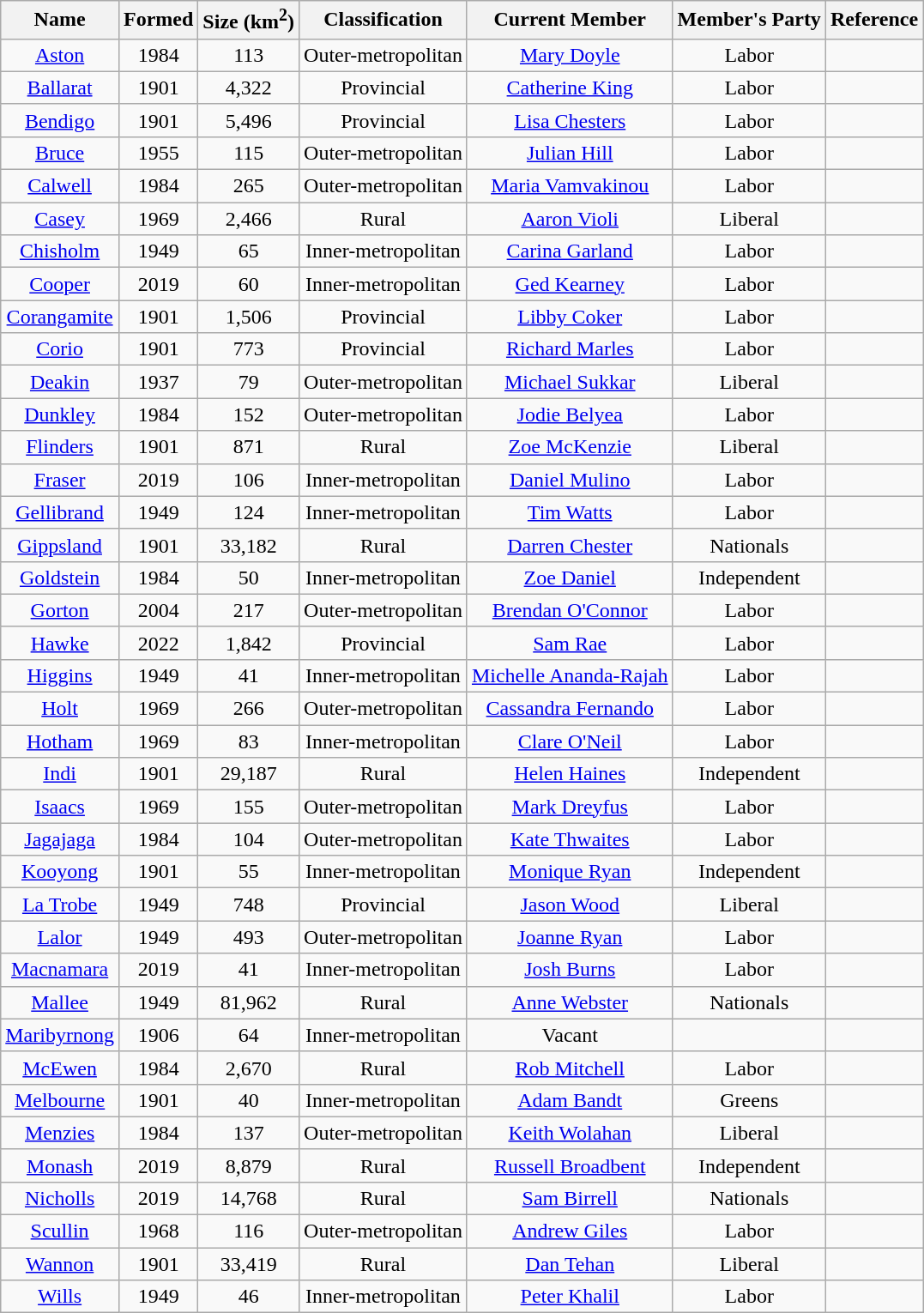<table class="wikitable sortable" style="text-align:center">
<tr>
<th>Name</th>
<th>Formed</th>
<th>Size (km<sup>2</sup>)</th>
<th>Classification</th>
<th>Current Member</th>
<th>Member's Party</th>
<th>Reference</th>
</tr>
<tr>
<td><a href='#'>Aston</a></td>
<td>1984</td>
<td>113</td>
<td>Outer-metropolitan</td>
<td><a href='#'>Mary Doyle</a></td>
<td>Labor</td>
<td></td>
</tr>
<tr>
<td><a href='#'>Ballarat</a></td>
<td>1901</td>
<td>4,322</td>
<td>Provincial</td>
<td><a href='#'>Catherine King</a></td>
<td>Labor</td>
<td></td>
</tr>
<tr>
<td><a href='#'>Bendigo</a></td>
<td>1901</td>
<td>5,496</td>
<td>Provincial</td>
<td><a href='#'>Lisa Chesters</a></td>
<td>Labor</td>
<td></td>
</tr>
<tr>
<td><a href='#'>Bruce</a></td>
<td>1955</td>
<td>115</td>
<td>Outer-metropolitan</td>
<td><a href='#'>Julian Hill</a></td>
<td>Labor</td>
<td></td>
</tr>
<tr>
<td><a href='#'>Calwell</a></td>
<td>1984</td>
<td>265</td>
<td>Outer-metropolitan</td>
<td><a href='#'>Maria Vamvakinou</a></td>
<td>Labor</td>
<td></td>
</tr>
<tr>
<td><a href='#'>Casey</a></td>
<td>1969</td>
<td>2,466</td>
<td>Rural</td>
<td><a href='#'>Aaron Violi</a></td>
<td>Liberal</td>
<td></td>
</tr>
<tr>
<td><a href='#'>Chisholm</a></td>
<td>1949</td>
<td>65</td>
<td>Inner-metropolitan</td>
<td><a href='#'>Carina Garland</a></td>
<td>Labor</td>
<td></td>
</tr>
<tr>
<td><a href='#'>Cooper</a></td>
<td>2019</td>
<td>60</td>
<td>Inner-metropolitan</td>
<td><a href='#'>Ged Kearney</a></td>
<td>Labor</td>
<td></td>
</tr>
<tr>
<td><a href='#'>Corangamite</a></td>
<td>1901</td>
<td>1,506</td>
<td>Provincial</td>
<td><a href='#'>Libby Coker</a></td>
<td>Labor</td>
<td></td>
</tr>
<tr>
<td><a href='#'>Corio</a></td>
<td>1901</td>
<td>773</td>
<td>Provincial</td>
<td><a href='#'>Richard Marles</a></td>
<td>Labor</td>
<td></td>
</tr>
<tr>
<td><a href='#'>Deakin</a></td>
<td>1937</td>
<td>79</td>
<td>Outer-metropolitan</td>
<td><a href='#'>Michael Sukkar</a></td>
<td>Liberal</td>
<td></td>
</tr>
<tr>
<td><a href='#'>Dunkley</a></td>
<td>1984</td>
<td>152</td>
<td>Outer-metropolitan</td>
<td><a href='#'>Jodie Belyea</a></td>
<td>Labor</td>
<td></td>
</tr>
<tr>
<td><a href='#'>Flinders</a></td>
<td>1901</td>
<td>871</td>
<td>Rural</td>
<td><a href='#'>Zoe McKenzie</a></td>
<td>Liberal</td>
<td></td>
</tr>
<tr>
<td><a href='#'>Fraser</a></td>
<td>2019</td>
<td>106</td>
<td>Inner-metropolitan</td>
<td><a href='#'>Daniel Mulino</a></td>
<td>Labor</td>
<td></td>
</tr>
<tr>
<td><a href='#'>Gellibrand</a></td>
<td>1949</td>
<td>124</td>
<td>Inner-metropolitan</td>
<td><a href='#'>Tim Watts</a></td>
<td>Labor</td>
<td></td>
</tr>
<tr>
<td><a href='#'>Gippsland</a></td>
<td>1901</td>
<td>33,182</td>
<td>Rural</td>
<td><a href='#'>Darren Chester</a></td>
<td>Nationals</td>
<td></td>
</tr>
<tr>
<td><a href='#'>Goldstein</a></td>
<td>1984</td>
<td>50</td>
<td>Inner-metropolitan</td>
<td><a href='#'>Zoe Daniel</a></td>
<td>Independent</td>
<td></td>
</tr>
<tr>
<td><a href='#'>Gorton</a></td>
<td>2004</td>
<td>217</td>
<td>Outer-metropolitan</td>
<td><a href='#'>Brendan O'Connor</a></td>
<td>Labor</td>
<td></td>
</tr>
<tr>
<td><a href='#'>Hawke</a></td>
<td>2022</td>
<td>1,842</td>
<td>Provincial</td>
<td><a href='#'>Sam Rae</a></td>
<td>Labor</td>
<td></td>
</tr>
<tr>
<td><a href='#'>Higgins</a></td>
<td>1949</td>
<td>41</td>
<td>Inner-metropolitan</td>
<td><a href='#'>Michelle Ananda-Rajah</a></td>
<td>Labor</td>
<td></td>
</tr>
<tr>
<td><a href='#'>Holt</a></td>
<td>1969</td>
<td>266</td>
<td>Outer-metropolitan</td>
<td><a href='#'>Cassandra Fernando</a></td>
<td>Labor</td>
<td></td>
</tr>
<tr>
<td><a href='#'>Hotham</a></td>
<td>1969</td>
<td>83</td>
<td>Inner-metropolitan</td>
<td><a href='#'>Clare O'Neil</a></td>
<td>Labor</td>
<td></td>
</tr>
<tr>
<td><a href='#'>Indi</a></td>
<td>1901</td>
<td>29,187</td>
<td>Rural</td>
<td><a href='#'>Helen Haines</a></td>
<td>Independent</td>
<td></td>
</tr>
<tr>
<td><a href='#'>Isaacs</a></td>
<td>1969</td>
<td>155</td>
<td>Outer-metropolitan</td>
<td><a href='#'>Mark Dreyfus</a></td>
<td>Labor</td>
<td></td>
</tr>
<tr>
<td><a href='#'>Jagajaga</a></td>
<td>1984</td>
<td>104</td>
<td>Outer-metropolitan</td>
<td><a href='#'>Kate Thwaites</a></td>
<td>Labor</td>
<td></td>
</tr>
<tr>
<td><a href='#'>Kooyong</a></td>
<td>1901</td>
<td>55</td>
<td>Inner-metropolitan</td>
<td><a href='#'>Monique Ryan</a></td>
<td>Independent</td>
<td></td>
</tr>
<tr>
<td><a href='#'>La Trobe</a></td>
<td>1949</td>
<td>748</td>
<td>Provincial</td>
<td><a href='#'>Jason Wood</a></td>
<td>Liberal</td>
<td></td>
</tr>
<tr>
<td><a href='#'>Lalor</a></td>
<td>1949</td>
<td>493</td>
<td>Outer-metropolitan</td>
<td><a href='#'>Joanne Ryan</a></td>
<td>Labor</td>
<td></td>
</tr>
<tr>
<td><a href='#'>Macnamara</a></td>
<td>2019</td>
<td>41</td>
<td>Inner-metropolitan</td>
<td><a href='#'>Josh Burns</a></td>
<td>Labor</td>
<td></td>
</tr>
<tr>
<td><a href='#'>Mallee</a></td>
<td>1949</td>
<td>81,962</td>
<td>Rural</td>
<td><a href='#'>Anne Webster</a></td>
<td>Nationals</td>
<td></td>
</tr>
<tr>
<td><a href='#'>Maribyrnong</a></td>
<td>1906</td>
<td>64</td>
<td>Inner-metropolitan</td>
<td>Vacant</td>
<td></td>
<td></td>
</tr>
<tr>
<td><a href='#'>McEwen</a></td>
<td>1984</td>
<td>2,670</td>
<td>Rural</td>
<td><a href='#'>Rob Mitchell</a></td>
<td>Labor</td>
<td></td>
</tr>
<tr>
<td><a href='#'>Melbourne</a></td>
<td>1901</td>
<td>40</td>
<td>Inner-metropolitan</td>
<td><a href='#'>Adam Bandt</a></td>
<td>Greens</td>
<td></td>
</tr>
<tr>
<td><a href='#'>Menzies</a></td>
<td>1984</td>
<td>137</td>
<td>Outer-metropolitan</td>
<td><a href='#'>Keith Wolahan</a></td>
<td>Liberal</td>
<td></td>
</tr>
<tr>
<td><a href='#'>Monash</a></td>
<td>2019</td>
<td>8,879</td>
<td>Rural</td>
<td><a href='#'>Russell Broadbent</a></td>
<td>Independent</td>
<td></td>
</tr>
<tr>
<td><a href='#'>Nicholls</a></td>
<td>2019</td>
<td>14,768</td>
<td>Rural</td>
<td><a href='#'>Sam Birrell</a></td>
<td>Nationals</td>
<td></td>
</tr>
<tr>
<td><a href='#'>Scullin</a></td>
<td>1968</td>
<td>116</td>
<td>Outer-metropolitan</td>
<td><a href='#'>Andrew Giles</a></td>
<td>Labor</td>
<td></td>
</tr>
<tr>
<td><a href='#'>Wannon</a></td>
<td>1901</td>
<td>33,419</td>
<td>Rural</td>
<td><a href='#'>Dan Tehan</a></td>
<td>Liberal</td>
<td></td>
</tr>
<tr>
<td><a href='#'>Wills</a></td>
<td>1949</td>
<td>46</td>
<td>Inner-metropolitan</td>
<td><a href='#'>Peter Khalil</a></td>
<td>Labor</td>
<td></td>
</tr>
</table>
